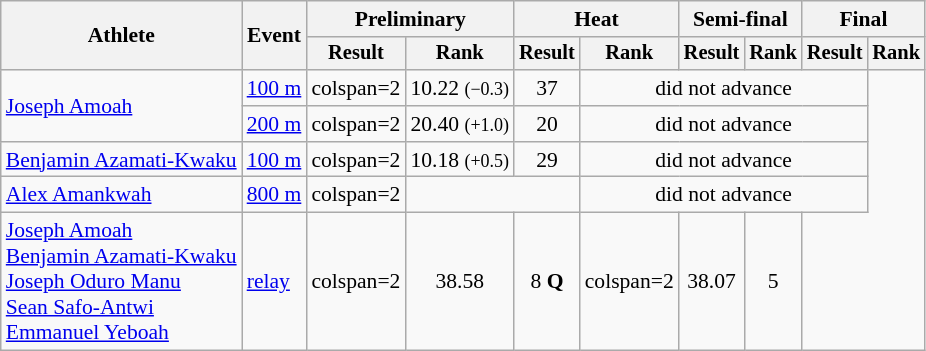<table class=wikitable style=font-size:90%>
<tr>
<th rowspan=2>Athlete</th>
<th rowspan=2>Event</th>
<th colspan=2>Preliminary</th>
<th colspan=2>Heat</th>
<th colspan=2>Semi-final</th>
<th colspan=2>Final</th>
</tr>
<tr style=font-size:95%>
<th>Result</th>
<th>Rank</th>
<th>Result</th>
<th>Rank</th>
<th>Result</th>
<th>Rank</th>
<th>Result</th>
<th>Rank</th>
</tr>
<tr align=center>
<td align=left rowspan=2><a href='#'>Joseph Amoah</a></td>
<td align=left><a href='#'>100 m</a></td>
<td>colspan=2</td>
<td>10.22 <small>(−0.3)</small></td>
<td>37</td>
<td colspan=4>did not advance</td>
</tr>
<tr align=center>
<td align=left><a href='#'>200 m</a></td>
<td>colspan=2</td>
<td>20.40 <small>(+1.0)</small> </td>
<td>20</td>
<td colspan=4>did not advance</td>
</tr>
<tr align=center>
<td align=left><a href='#'>Benjamin Azamati-Kwaku</a></td>
<td align=left><a href='#'>100 m</a></td>
<td>colspan=2</td>
<td>10.18 <small>(+0.5)</small></td>
<td>29</td>
<td colspan=4>did not advance</td>
</tr>
<tr align=center>
<td align=left><a href='#'>Alex Amankwah</a></td>
<td align=left><a href='#'>800 m</a></td>
<td>colspan=2</td>
<td colspan=2></td>
<td colspan=4>did not advance</td>
</tr>
<tr align=center>
<td align=left><a href='#'>Joseph Amoah</a><br><a href='#'>Benjamin Azamati-Kwaku</a><br><a href='#'>Joseph Oduro Manu</a><br><a href='#'>Sean Safo-Antwi</a><br><a href='#'>Emmanuel Yeboah</a></td>
<td align=left><a href='#'> relay</a></td>
<td>colspan=2</td>
<td>38.58 </td>
<td>8 <strong>Q</strong></td>
<td>colspan=2</td>
<td>38.07 </td>
<td>5</td>
</tr>
</table>
